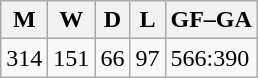<table class="wikitable">
<tr>
<th>M</th>
<th>W</th>
<th>D</th>
<th>L</th>
<th>GF–GA</th>
</tr>
<tr>
<td>314</td>
<td>151</td>
<td>66</td>
<td>97</td>
<td>566:390</td>
</tr>
</table>
